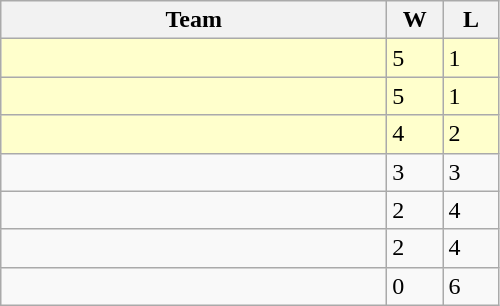<table class="wikitable">
<tr>
<th width="250px">Team</th>
<th width="30px">W</th>
<th width="30px">L</th>
</tr>
<tr bgcolor=#ffffcc>
<td></td>
<td>5</td>
<td>1</td>
</tr>
<tr bgcolor=#ffffcc>
<td></td>
<td>5</td>
<td>1</td>
</tr>
<tr bgcolor=#ffffcc>
<td></td>
<td>4</td>
<td>2</td>
</tr>
<tr>
<td></td>
<td>3</td>
<td>3</td>
</tr>
<tr>
<td></td>
<td>2</td>
<td>4</td>
</tr>
<tr>
<td></td>
<td>2</td>
<td>4</td>
</tr>
<tr>
<td></td>
<td>0</td>
<td>6</td>
</tr>
</table>
